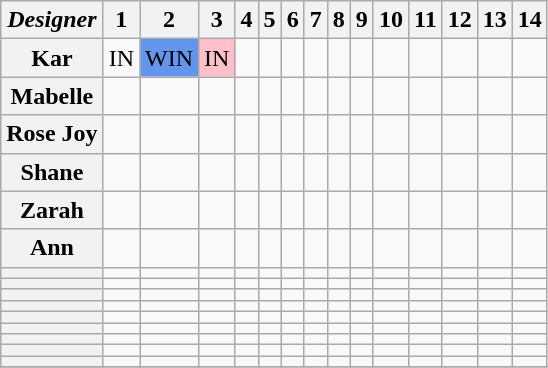<table class="wikitable" style="text-align:center">
<tr>
<th><strong><em>Designer</em></strong></th>
<th>1</th>
<th>2</th>
<th>3</th>
<th>4</th>
<th>5</th>
<th>6</th>
<th>7</th>
<th>8</th>
<th>9</th>
<th>10</th>
<th>11</th>
<th>12</th>
<th>13</th>
<th>14</th>
</tr>
<tr>
<th>Kar</th>
<td>IN</td>
<td style="background:cornflowerblue;">WIN</td>
<td style="background:pink;">IN</td>
<td></td>
<td></td>
<td></td>
<td></td>
<td></td>
<td></td>
<td></td>
<td></td>
<td></td>
<td></td>
<td></td>
</tr>
<tr>
<th>Mabelle</th>
<td></td>
<td></td>
<td></td>
<td></td>
<td></td>
<td></td>
<td></td>
<td></td>
<td></td>
<td></td>
<td></td>
<td></td>
<td></td>
<td></td>
</tr>
<tr>
<th>Rose Joy</th>
<td></td>
<td></td>
<td></td>
<td></td>
<td></td>
<td></td>
<td></td>
<td></td>
<td></td>
<td></td>
<td></td>
<td></td>
<td></td>
<td></td>
</tr>
<tr>
<th>Shane</th>
<td></td>
<td></td>
<td></td>
<td></td>
<td></td>
<td></td>
<td></td>
<td></td>
<td></td>
<td></td>
<td></td>
<td></td>
<td></td>
<td></td>
</tr>
<tr>
<th>Zarah</th>
<td></td>
<td></td>
<td></td>
<td></td>
<td></td>
<td></td>
<td></td>
<td></td>
<td></td>
<td></td>
<td></td>
<td></td>
<td></td>
<td></td>
</tr>
<tr>
<th>Ann</th>
<td></td>
<td></td>
<td></td>
<td></td>
<td></td>
<td></td>
<td></td>
<td></td>
<td></td>
<td></td>
<td></td>
<td></td>
<td></td>
<td></td>
</tr>
<tr>
<th></th>
<td></td>
<td></td>
<td></td>
<td></td>
<td></td>
<td></td>
<td></td>
<td></td>
<td></td>
<td></td>
<td></td>
<td></td>
<td></td>
<td></td>
</tr>
<tr>
<th></th>
<td></td>
<td></td>
<td></td>
<td></td>
<td></td>
<td></td>
<td></td>
<td></td>
<td></td>
<td></td>
<td></td>
<td></td>
<td></td>
<td></td>
</tr>
<tr>
<th></th>
<td></td>
<td></td>
<td></td>
<td></td>
<td></td>
<td></td>
<td></td>
<td></td>
<td></td>
<td></td>
<td></td>
<td></td>
<td></td>
<td></td>
</tr>
<tr>
<th></th>
<td></td>
<td></td>
<td></td>
<td></td>
<td></td>
<td></td>
<td></td>
<td></td>
<td></td>
<td></td>
<td></td>
<td></td>
<td></td>
<td></td>
</tr>
<tr>
<th></th>
<td></td>
<td></td>
<td></td>
<td></td>
<td></td>
<td></td>
<td></td>
<td></td>
<td></td>
<td></td>
<td></td>
<td></td>
<td></td>
<td></td>
</tr>
<tr>
<th></th>
<td></td>
<td></td>
<td></td>
<td></td>
<td></td>
<td></td>
<td></td>
<td></td>
<td></td>
<td></td>
<td></td>
<td></td>
<td></td>
<td></td>
</tr>
<tr>
<th></th>
<td></td>
<td></td>
<td></td>
<td></td>
<td></td>
<td></td>
<td></td>
<td></td>
<td></td>
<td></td>
<td></td>
<td></td>
<td></td>
<td></td>
</tr>
<tr>
<th></th>
<td></td>
<td></td>
<td></td>
<td></td>
<td></td>
<td></td>
<td></td>
<td></td>
<td></td>
<td></td>
<td></td>
<td></td>
<td></td>
<td></td>
</tr>
<tr>
<th></th>
<td></td>
<td></td>
<td></td>
<td></td>
<td></td>
<td></td>
<td></td>
<td></td>
<td></td>
<td></td>
<td></td>
<td></td>
<td></td>
<td></td>
</tr>
<tr>
</tr>
</table>
